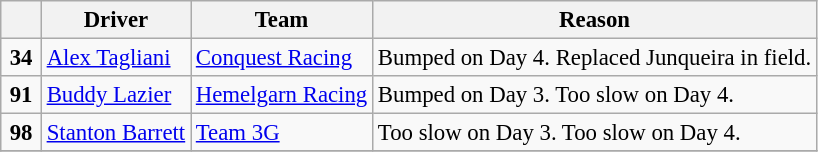<table class="wikitable" style="font-size: 95%;">
<tr>
<th width="20"></th>
<th>Driver</th>
<th>Team</th>
<th>Reason</th>
</tr>
<tr>
<td align=center><strong>34</strong></td>
<td> <a href='#'>Alex Tagliani</a> <strong></strong></td>
<td><a href='#'>Conquest Racing</a></td>
<td>Bumped on Day 4. Replaced Junqueira in field.</td>
</tr>
<tr>
<td align=center><strong>91</strong></td>
<td> <a href='#'>Buddy Lazier</a> <strong></strong></td>
<td><a href='#'>Hemelgarn Racing</a></td>
<td>Bumped on Day 3. Too slow on Day 4.</td>
</tr>
<tr>
<td align=center><strong>98</strong></td>
<td> <a href='#'>Stanton Barrett</a> <strong></strong></td>
<td><a href='#'>Team 3G</a></td>
<td>Too slow on Day 3. Too slow on Day 4.</td>
</tr>
<tr>
</tr>
</table>
